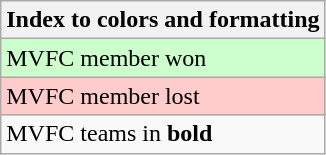<table class="wikitable">
<tr>
<th>Index to colors and formatting</th>
</tr>
<tr style="background:#cfc;">
<td>MVFC member won</td>
</tr>
<tr style="background:#fcc;">
<td>MVFC member lost</td>
</tr>
<tr>
<td>MVFC teams in <strong>bold</strong></td>
</tr>
</table>
